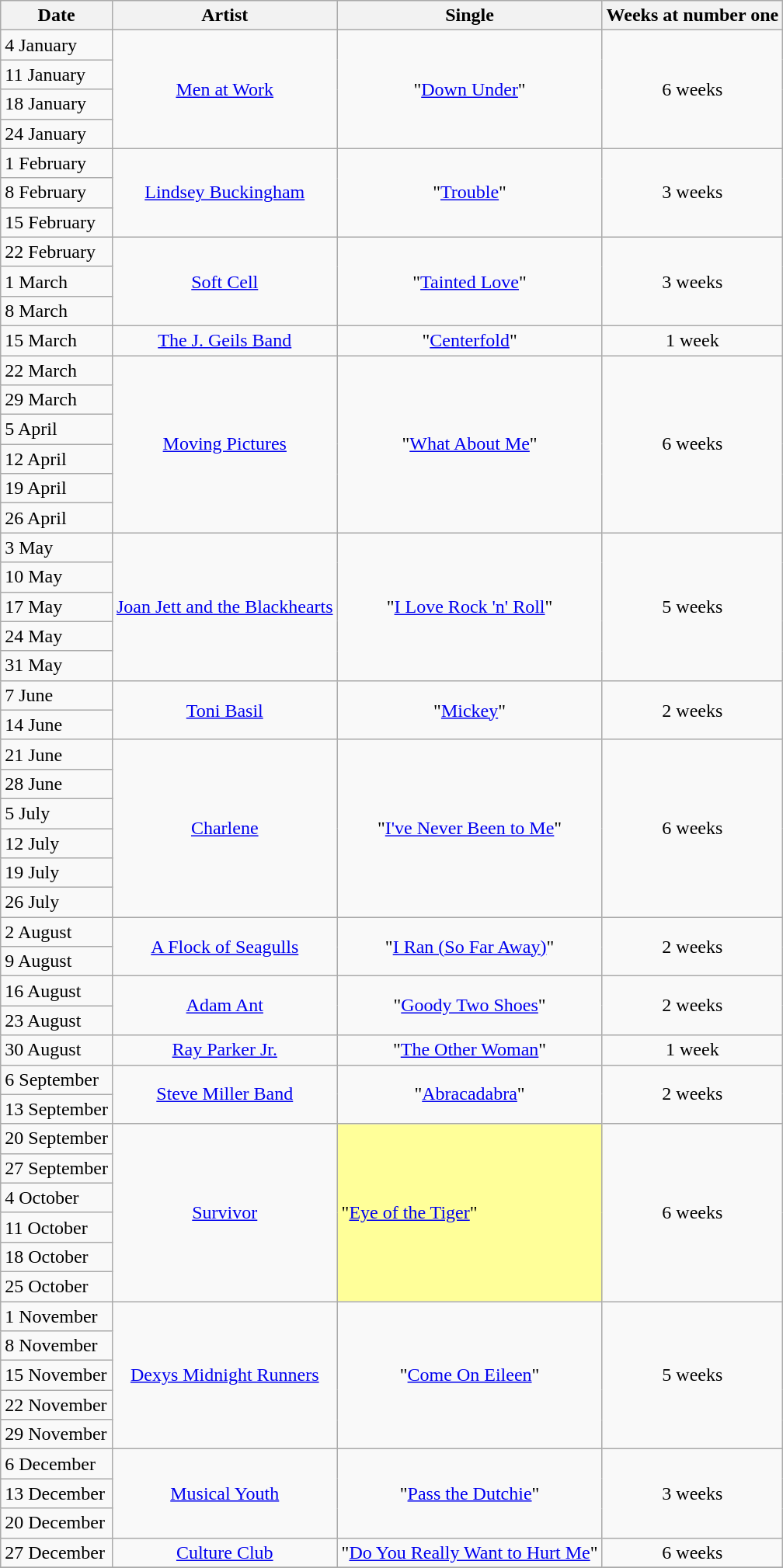<table class="wikitable">
<tr>
<th>Date</th>
<th>Artist</th>
<th>Single</th>
<th>Weeks at number one</th>
</tr>
<tr>
<td>4 January</td>
<td rowspan="4" align="center"><a href='#'>Men at Work</a></td>
<td rowspan="4" align="center">"<a href='#'>Down Under</a>"</td>
<td rowspan="4" align="center">6 weeks</td>
</tr>
<tr>
<td>11 January</td>
</tr>
<tr>
<td>18 January</td>
</tr>
<tr>
<td>24 January</td>
</tr>
<tr>
<td>1 February</td>
<td rowspan="3" align="center"><a href='#'>Lindsey Buckingham</a></td>
<td rowspan="3" align="center">"<a href='#'>Trouble</a>"</td>
<td rowspan="3" align="center">3 weeks</td>
</tr>
<tr>
<td>8 February</td>
</tr>
<tr>
<td>15 February</td>
</tr>
<tr>
<td>22 February</td>
<td rowspan="3" align="center"><a href='#'>Soft Cell</a></td>
<td rowspan="3" align="center">"<a href='#'>Tainted Love</a>"</td>
<td rowspan="3" align="center">3 weeks</td>
</tr>
<tr>
<td>1 March</td>
</tr>
<tr>
<td>8 March</td>
</tr>
<tr>
<td>15 March</td>
<td align="center"><a href='#'>The J. Geils Band</a></td>
<td align="center">"<a href='#'>Centerfold</a>"</td>
<td align="center">1 week</td>
</tr>
<tr>
<td>22 March</td>
<td rowspan="6" align="center"><a href='#'>Moving Pictures</a></td>
<td rowspan="6" align="center">"<a href='#'>What About Me</a>"</td>
<td rowspan="6" align="center">6 weeks</td>
</tr>
<tr>
<td>29 March</td>
</tr>
<tr>
<td>5 April</td>
</tr>
<tr>
<td>12 April</td>
</tr>
<tr>
<td>19 April</td>
</tr>
<tr>
<td>26 April</td>
</tr>
<tr>
<td>3 May</td>
<td rowspan="5" align="center"><a href='#'>Joan Jett and the Blackhearts</a></td>
<td rowspan="5" align="center">"<a href='#'>I Love Rock 'n' Roll</a>"</td>
<td rowspan="5" align="center">5 weeks</td>
</tr>
<tr>
<td>10 May</td>
</tr>
<tr>
<td>17 May</td>
</tr>
<tr>
<td>24 May</td>
</tr>
<tr>
<td>31 May</td>
</tr>
<tr>
<td>7 June</td>
<td rowspan="2" align="center"><a href='#'>Toni Basil</a></td>
<td rowspan="2" align="center">"<a href='#'>Mickey</a>"</td>
<td rowspan="2" align="center">2 weeks</td>
</tr>
<tr>
<td>14 June</td>
</tr>
<tr>
<td>21 June</td>
<td rowspan="6" align="center"><a href='#'>Charlene</a></td>
<td rowspan="6" align="center">"<a href='#'>I've Never Been to Me</a>"</td>
<td rowspan="6" align="center">6 weeks</td>
</tr>
<tr>
<td>28 June</td>
</tr>
<tr>
<td>5 July</td>
</tr>
<tr>
<td>12 July</td>
</tr>
<tr>
<td>19 July</td>
</tr>
<tr>
<td>26 July</td>
</tr>
<tr>
<td>2 August</td>
<td rowspan="2" align="center"><a href='#'>A Flock of Seagulls</a></td>
<td rowspan="2" align="center">"<a href='#'>I Ran (So Far Away)</a>"</td>
<td rowspan="2" align="center">2 weeks</td>
</tr>
<tr>
<td>9 August</td>
</tr>
<tr>
<td>16 August</td>
<td rowspan="2" align="center"><a href='#'>Adam Ant</a></td>
<td rowspan="2" align="center">"<a href='#'>Goody Two Shoes</a>"</td>
<td rowspan="2" align="center">2 weeks</td>
</tr>
<tr>
<td>23 August</td>
</tr>
<tr>
<td>30 August</td>
<td align="center"><a href='#'>Ray Parker Jr.</a></td>
<td align="center">"<a href='#'>The Other Woman</a>"</td>
<td align="center">1 week</td>
</tr>
<tr>
<td>6 September</td>
<td rowspan="2" align="center"><a href='#'>Steve Miller Band</a></td>
<td rowspan="2" align="center">"<a href='#'>Abracadabra</a>"</td>
<td rowspan="2" align="center">2 weeks</td>
</tr>
<tr>
<td>13 September</td>
</tr>
<tr>
<td>20 September</td>
<td rowspan="6" align="center"><a href='#'>Survivor</a></td>
<td bgcolor=#FFFF99 align="left" rowspan="6" align="center">"<a href='#'>Eye of the Tiger</a>"</td>
<td rowspan="6" align="center">6 weeks</td>
</tr>
<tr>
<td>27 September</td>
</tr>
<tr>
<td>4 October</td>
</tr>
<tr>
<td>11 October</td>
</tr>
<tr>
<td>18 October</td>
</tr>
<tr>
<td>25 October</td>
</tr>
<tr>
<td>1 November</td>
<td rowspan="5" align="center"><a href='#'>Dexys Midnight Runners</a></td>
<td rowspan="5" align="center">"<a href='#'>Come On Eileen</a>"</td>
<td rowspan="5" align="center">5 weeks</td>
</tr>
<tr>
<td>8 November</td>
</tr>
<tr>
<td>15 November</td>
</tr>
<tr>
<td>22 November</td>
</tr>
<tr>
<td>29 November</td>
</tr>
<tr>
<td>6 December</td>
<td rowspan="3" align="center"><a href='#'>Musical Youth</a></td>
<td rowspan="3" align="center">"<a href='#'>Pass the Dutchie</a>"</td>
<td rowspan="3" align="center">3 weeks</td>
</tr>
<tr>
<td>13 December</td>
</tr>
<tr>
<td>20 December</td>
</tr>
<tr>
<td>27 December</td>
<td align="center"><a href='#'>Culture Club</a></td>
<td align="center">"<a href='#'>Do You Really Want to Hurt Me</a>"</td>
<td align="center">6 weeks</td>
</tr>
<tr>
</tr>
</table>
